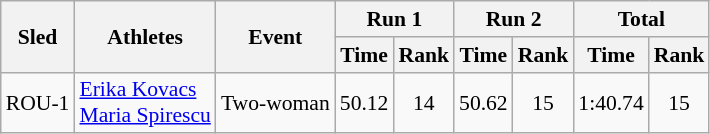<table class="wikitable" border="1" style="font-size:90%">
<tr>
<th rowspan="2">Sled</th>
<th rowspan="2">Athletes</th>
<th rowspan="2">Event</th>
<th colspan="2">Run 1</th>
<th colspan="2">Run 2</th>
<th colspan="2">Total</th>
</tr>
<tr>
<th>Time</th>
<th>Rank</th>
<th>Time</th>
<th>Rank</th>
<th>Time</th>
<th>Rank</th>
</tr>
<tr>
<td align="center">ROU-1</td>
<td><a href='#'>Erika Kovacs</a><br><a href='#'>Maria Spirescu</a></td>
<td>Two-woman</td>
<td align="center">50.12</td>
<td align="center">14</td>
<td align="center">50.62</td>
<td align="center">15</td>
<td align="center">1:40.74</td>
<td align="center">15</td>
</tr>
</table>
